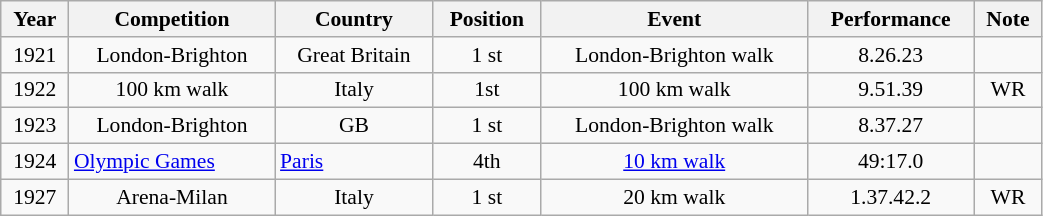<table class="wikitable" width=55% style="font-size:90%; text-align:center;">
<tr>
<th>Year</th>
<th>Competition</th>
<th>Country</th>
<th>Position</th>
<th>Event</th>
<th>Performance</th>
<th>Note</th>
</tr>
<tr>
<td>1921</td>
<td>London-Brighton</td>
<td>Great Britain</td>
<td>1 st</td>
<td>London-Brighton walk</td>
<td>8.26.23</td>
<td></td>
</tr>
<tr>
<td>1922</td>
<td>100 km walk</td>
<td>Italy</td>
<td>1st</td>
<td>100 km walk</td>
<td>9.51.39</td>
<td>WR</td>
</tr>
<tr>
<td>1923</td>
<td>London-Brighton</td>
<td>GB</td>
<td>1 st</td>
<td>London-Brighton walk</td>
<td>8.37.27</td>
<td></td>
</tr>
<tr>
<td rowspan="1">1924</td>
<td rowspan="1" align="left"><a href='#'>Olympic Games</a></td>
<td rowspan="1" align="left"> <a href='#'>Paris</a></td>
<td>4th</td>
<td><a href='#'>10 km walk</a></td>
<td>49:17.0</td>
<td></td>
</tr>
<tr>
<td>1927</td>
<td>Arena-Milan</td>
<td>Italy</td>
<td>1 st</td>
<td>20 km walk</td>
<td>1.37.42.2</td>
<td>WR</td>
</tr>
</table>
